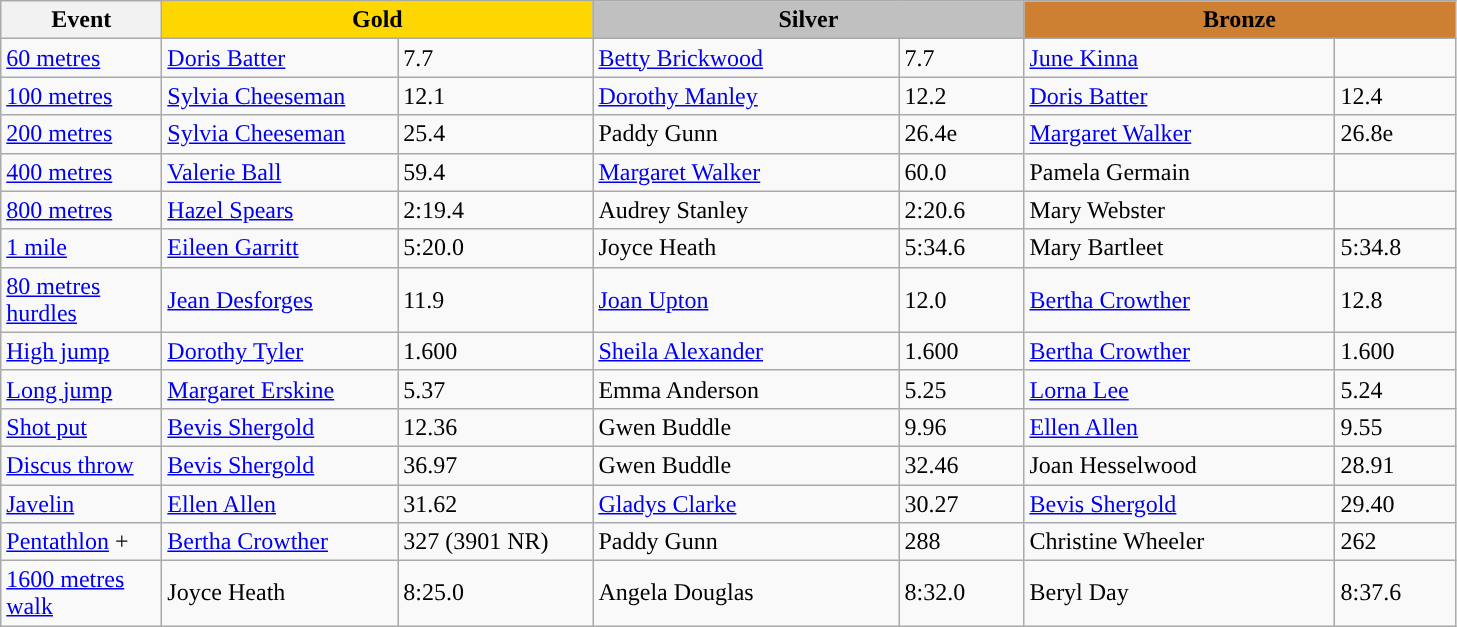<table class="wikitable" style="text-align:left">
<tr>
<th width=100>Event</th>
<th colspan="2" width="280" style="background:gold;">Gold</th>
<th colspan="2" width="280" style="background:silver;">Silver</th>
<th colspan="2" width="280" style="background:#CD7F32;">Bronze</th>
</tr>
<tr>
<td><a href='#'>60 metres</a></td>
<td><a href='#'>Doris Batter</a></td>
<td>7.7</td>
<td><a href='#'>Betty Brickwood</a></td>
<td>7.7</td>
<td><a href='#'>June Kinna</a></td>
<td></td>
</tr>
<tr>
<td><a href='#'>100 metres</a></td>
<td><a href='#'>Sylvia Cheeseman</a></td>
<td>12.1</td>
<td><a href='#'>Dorothy Manley</a></td>
<td>12.2</td>
<td><a href='#'>Doris Batter</a></td>
<td>12.4</td>
</tr>
<tr>
<td><a href='#'>200 metres</a></td>
<td><a href='#'>Sylvia Cheeseman</a></td>
<td>25.4</td>
<td>Paddy Gunn</td>
<td>26.4e</td>
<td><a href='#'>Margaret Walker</a></td>
<td>26.8e</td>
</tr>
<tr>
<td><a href='#'>400 metres</a></td>
<td><a href='#'>Valerie Ball</a></td>
<td>59.4</td>
<td><a href='#'>Margaret Walker</a></td>
<td>60.0</td>
<td>Pamela Germain</td>
<td></td>
</tr>
<tr>
<td><a href='#'>800 metres</a></td>
<td><a href='#'>Hazel Spears</a></td>
<td>2:19.4</td>
<td>Audrey Stanley</td>
<td>2:20.6</td>
<td>Mary Webster</td>
<td></td>
</tr>
<tr>
<td><a href='#'>1 mile</a></td>
<td><a href='#'>Eileen Garritt</a></td>
<td>5:20.0</td>
<td>Joyce Heath</td>
<td>5:34.6</td>
<td>Mary Bartleet</td>
<td>5:34.8</td>
</tr>
<tr>
<td><a href='#'>80 metres hurdles</a></td>
<td><a href='#'>Jean Desforges</a></td>
<td>11.9</td>
<td><a href='#'>Joan Upton</a></td>
<td>12.0</td>
<td><a href='#'>Bertha Crowther</a></td>
<td>12.8</td>
</tr>
<tr>
<td><a href='#'>High jump</a></td>
<td><a href='#'>Dorothy Tyler</a></td>
<td>1.600</td>
<td><a href='#'>Sheila Alexander</a></td>
<td>1.600</td>
<td><a href='#'>Bertha Crowther</a></td>
<td>1.600</td>
</tr>
<tr>
<td><a href='#'>Long jump</a></td>
<td> <a href='#'>Margaret Erskine</a></td>
<td>5.37</td>
<td> Emma Anderson</td>
<td>5.25</td>
<td><a href='#'>Lorna Lee</a></td>
<td>5.24</td>
</tr>
<tr>
<td><a href='#'>Shot put</a></td>
<td><a href='#'>Bevis Shergold</a></td>
<td>12.36</td>
<td>Gwen Buddle</td>
<td>9.96</td>
<td><a href='#'>Ellen Allen</a></td>
<td>9.55</td>
</tr>
<tr>
<td><a href='#'>Discus throw</a></td>
<td><a href='#'>Bevis Shergold</a></td>
<td>36.97</td>
<td>Gwen Buddle</td>
<td>32.46</td>
<td>Joan Hesselwood</td>
<td>28.91</td>
</tr>
<tr>
<td><a href='#'>Javelin</a></td>
<td><a href='#'>Ellen Allen</a></td>
<td>31.62</td>
<td><a href='#'>Gladys Clarke</a></td>
<td>30.27</td>
<td><a href='#'>Bevis Shergold</a></td>
<td>29.40</td>
</tr>
<tr>
<td><a href='#'>Pentathlon</a> +</td>
<td><a href='#'>Bertha Crowther</a></td>
<td>327 (3901 NR)</td>
<td>Paddy Gunn</td>
<td>288</td>
<td>Christine Wheeler</td>
<td>262</td>
</tr>
<tr>
<td><a href='#'>1600 metres walk</a></td>
<td>Joyce Heath</td>
<td>8:25.0</td>
<td>Angela Douglas</td>
<td>8:32.0</td>
<td>Beryl Day</td>
<td>8:37.6</td>
</tr>
</table>
